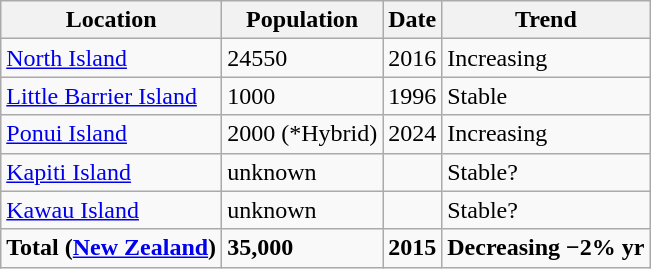<table class=wikitable>
<tr>
<th>Location</th>
<th>Population</th>
<th>Date</th>
<th>Trend</th>
</tr>
<tr>
<td><a href='#'>North Island</a></td>
<td>24550</td>
<td>2016</td>
<td>Increasing</td>
</tr>
<tr>
<td><a href='#'>Little Barrier Island</a></td>
<td>1000</td>
<td>1996</td>
<td>Stable</td>
</tr>
<tr>
<td><a href='#'>Ponui Island</a></td>
<td>2000 (*Hybrid)</td>
<td>2024</td>
<td>Increasing</td>
</tr>
<tr>
<td><a href='#'>Kapiti Island</a></td>
<td>unknown</td>
<td></td>
<td>Stable?</td>
</tr>
<tr>
<td><a href='#'>Kawau Island</a></td>
<td>unknown</td>
<td></td>
<td>Stable?</td>
</tr>
<tr>
<td><strong>Total (<a href='#'>New Zealand</a>)</strong></td>
<td><strong>35,000</strong></td>
<td><strong>2015</strong></td>
<td><strong>Decreasing −2% yr</strong></td>
</tr>
</table>
